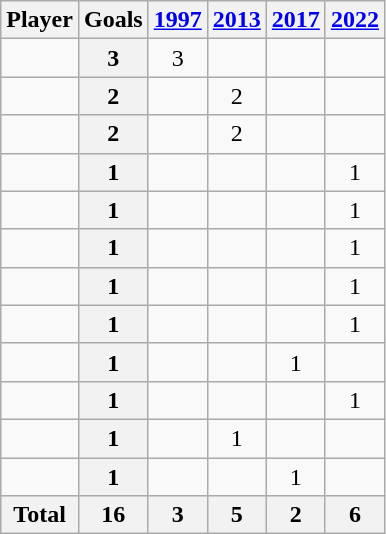<table class="wikitable sortable" style="text-align:center;">
<tr>
<th>Player</th>
<th>Goals</th>
<th><a href='#'>1997</a></th>
<th><a href='#'>2013</a></th>
<th><a href='#'>2017</a></th>
<th><a href='#'>2022</a></th>
</tr>
<tr>
<td align="left"></td>
<th>3</th>
<td>3</td>
<td></td>
<td></td>
<td></td>
</tr>
<tr>
<td align="left"></td>
<th>2</th>
<td></td>
<td>2</td>
<td></td>
<td></td>
</tr>
<tr>
<td align="left"></td>
<th>2</th>
<td></td>
<td>2</td>
<td></td>
<td></td>
</tr>
<tr>
<td align="left"></td>
<th>1</th>
<td></td>
<td></td>
<td></td>
<td>1</td>
</tr>
<tr>
<td align="left"></td>
<th>1</th>
<td></td>
<td></td>
<td></td>
<td>1</td>
</tr>
<tr>
<td align="left"></td>
<th>1</th>
<td></td>
<td></td>
<td></td>
<td>1</td>
</tr>
<tr>
<td align="left"></td>
<th>1</th>
<td></td>
<td></td>
<td></td>
<td>1</td>
</tr>
<tr>
<td align="left"></td>
<th>1</th>
<td></td>
<td></td>
<td></td>
<td>1</td>
</tr>
<tr>
<td align="left"></td>
<th>1</th>
<td></td>
<td></td>
<td>1</td>
<td></td>
</tr>
<tr>
<td align="left"></td>
<th>1</th>
<td></td>
<td></td>
<td></td>
<td>1</td>
</tr>
<tr>
<td align="left"></td>
<th>1</th>
<td></td>
<td>1</td>
<td></td>
<td></td>
</tr>
<tr>
<td align="left"></td>
<th>1</th>
<td></td>
<td></td>
<td>1</td>
<td></td>
</tr>
<tr class="sortbottom">
<th>Total</th>
<th>16</th>
<th>3</th>
<th>5</th>
<th>2</th>
<th>6</th>
</tr>
</table>
